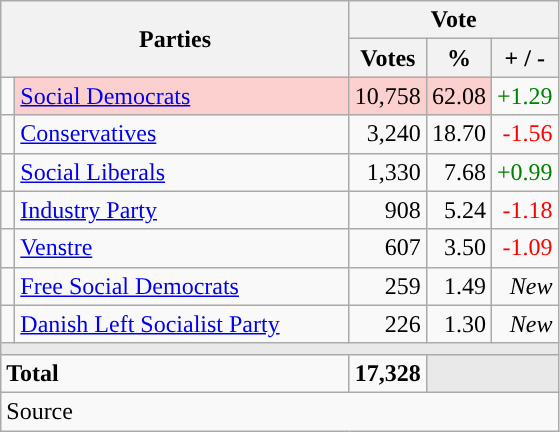<table class="wikitable" style="text-align:right;">
<tr>
<th style="text-align:centre;" rowspan="2" colspan="2" width="225">Parties</th>
<th colspan="3">Vote</th>
</tr>
<tr>
<th width="15">Votes</th>
<th width="15">%</th>
<th width="15">+ / -</th>
</tr>
<tr>
<td width="2" style="color:inherit;background:"></td>
<td bgcolor=#fbd0ce  align="left"><a href='#'>Social Democrats</a></td>
<td bgcolor=#fbd0ce>10,758</td>
<td bgcolor=#fbd0ce>62.08</td>
<td style=color:green;>+1.29</td>
</tr>
<tr>
<td width="2" style="color:inherit;background:"></td>
<td align="left"><a href='#'>Conservatives</a></td>
<td>3,240</td>
<td>18.70</td>
<td style=color:red;>-1.56</td>
</tr>
<tr>
<td width="2" style="color:inherit;background:"></td>
<td align="left"><a href='#'>Social Liberals</a></td>
<td>1,330</td>
<td>7.68</td>
<td style=color:green;>+0.99</td>
</tr>
<tr>
<td width="2" style="color:inherit;background:"></td>
<td align="left"><a href='#'>Industry Party</a></td>
<td>908</td>
<td>5.24</td>
<td style=color:red;>-1.18</td>
</tr>
<tr>
<td width="2" style="color:inherit;background:"></td>
<td align="left"><a href='#'>Venstre</a></td>
<td>607</td>
<td>3.50</td>
<td style=color:red;>-1.09</td>
</tr>
<tr>
<td width="2" style="color:inherit;background:"></td>
<td align="left"><a href='#'>Free Social Democrats</a></td>
<td>259</td>
<td>1.49</td>
<td><em>New</em></td>
</tr>
<tr>
<td width="2" style="color:inherit;background:"></td>
<td align="left"><a href='#'>Danish Left Socialist Party</a></td>
<td>226</td>
<td>1.30</td>
<td><em>New</em></td>
</tr>
<tr>
<td colspan="7" bgcolor="#E9E9E9"></td>
</tr>
<tr>
<td align="left" colspan="2"><strong>Total</strong></td>
<td><strong>17,328</strong></td>
<td bgcolor="#E9E9E9" colspan="2"></td>
</tr>
<tr>
<td align="left" colspan="6">Source</td>
</tr>
</table>
